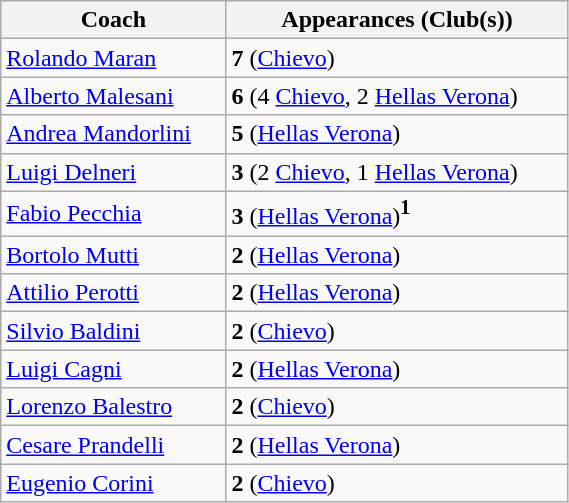<table class="wikitable" style="font-size:95% text-align:center; width:30%;">
<tr>
<th>Coach</th>
<th>Appearances (Club(s))</th>
</tr>
<tr>
<td> <a href='#'>Rolando Maran</a></td>
<td><strong>7</strong> (<a href='#'>Chievo</a>)</td>
</tr>
<tr>
<td> <a href='#'>Alberto Malesani</a></td>
<td><strong>6</strong> (4 <a href='#'>Chievo</a>, 2 <a href='#'>Hellas Verona</a>)</td>
</tr>
<tr>
<td> <a href='#'>Andrea Mandorlini</a></td>
<td><strong>5</strong> (<a href='#'>Hellas Verona</a>)</td>
</tr>
<tr>
<td> <a href='#'>Luigi Delneri</a></td>
<td><strong>3</strong> (2 <a href='#'>Chievo</a>, 1 <a href='#'>Hellas Verona</a>)</td>
</tr>
<tr>
<td> <a href='#'>Fabio Pecchia</a></td>
<td><strong>3</strong> (<a href='#'>Hellas Verona</a>)<span><strong><sup>1</sup></strong></span></td>
</tr>
<tr>
<td> <a href='#'>Bortolo Mutti</a></td>
<td><strong>2</strong> (<a href='#'>Hellas Verona</a>)</td>
</tr>
<tr>
<td> <a href='#'>Attilio Perotti</a></td>
<td><strong>2</strong> (<a href='#'>Hellas Verona</a>)</td>
</tr>
<tr>
<td> <a href='#'>Silvio Baldini</a></td>
<td><strong>2</strong> (<a href='#'>Chievo</a>)</td>
</tr>
<tr>
<td> <a href='#'>Luigi Cagni</a></td>
<td><strong>2</strong> (<a href='#'>Hellas Verona</a>)</td>
</tr>
<tr>
<td> <a href='#'>Lorenzo Balestro</a></td>
<td><strong>2</strong> (<a href='#'>Chievo</a>)</td>
</tr>
<tr>
<td> <a href='#'>Cesare Prandelli</a></td>
<td><strong>2</strong> (<a href='#'>Hellas Verona</a>)</td>
</tr>
<tr>
<td> <a href='#'>Eugenio Corini</a></td>
<td><strong>2</strong> (<a href='#'>Chievo</a>)</td>
</tr>
</table>
